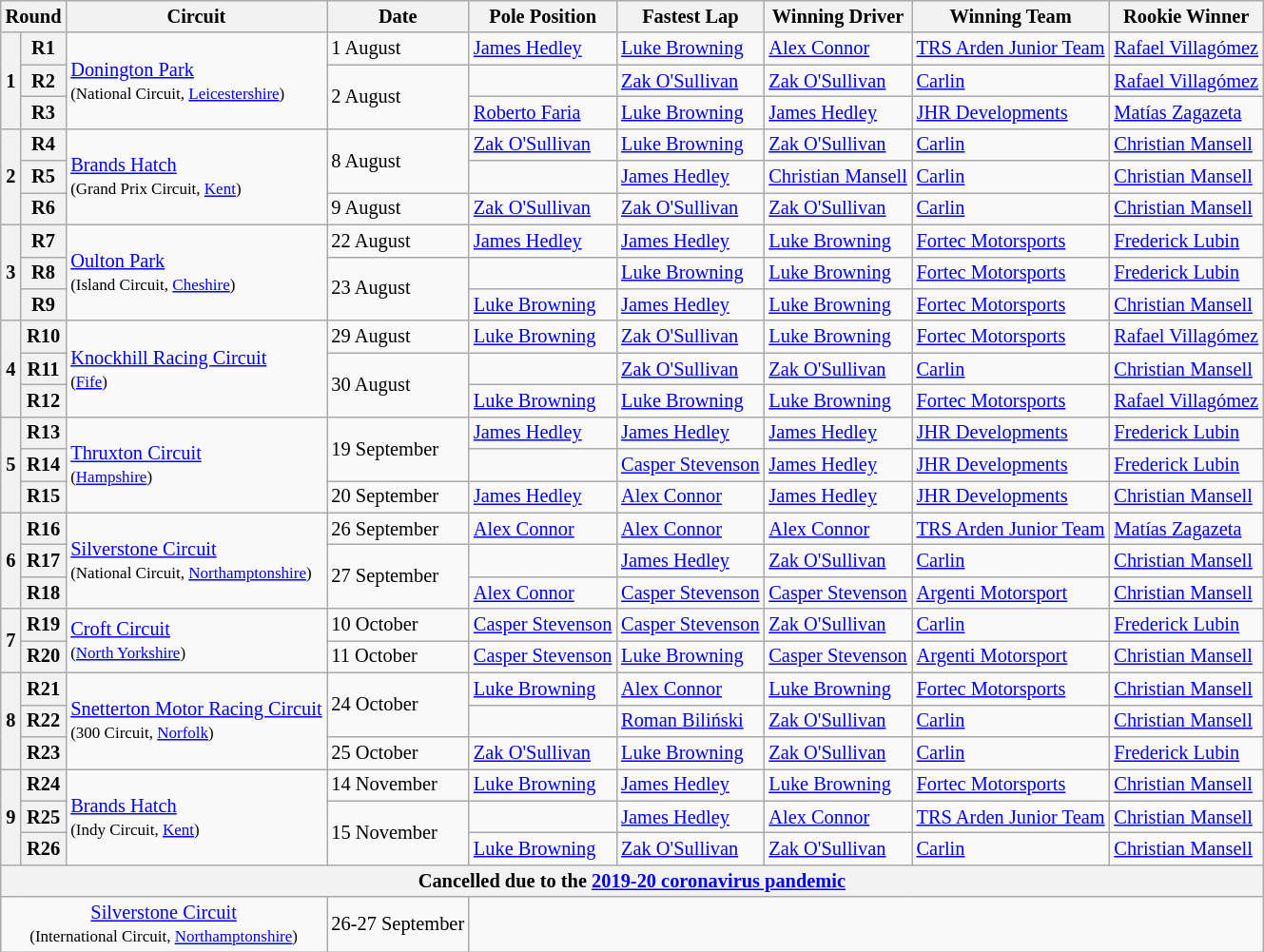<table class="wikitable" style="font-size: 85%">
<tr>
<th colspan=2>Round</th>
<th>Circuit</th>
<th>Date</th>
<th>Pole Position</th>
<th>Fastest Lap</th>
<th>Winning Driver</th>
<th>Winning Team</th>
<th>Rookie Winner</th>
</tr>
<tr>
<th rowspan=3>1</th>
<th>R1</th>
<td rowspan=3><a href='#'>Donington Park</a><br><small>(National Circuit, <a href='#'>Leicestershire</a>)</small></td>
<td>1 August</td>
<td> <a href='#'>James Hedley</a></td>
<td> <a href='#'>Luke Browning</a></td>
<td> <a href='#'>Alex Connor</a></td>
<td nowrap><a href='#'>TRS Arden Junior Team</a></td>
<td nowrap> <a href='#'>Rafael Villagómez</a></td>
</tr>
<tr>
<th>R2</th>
<td rowspan=2>2 August</td>
<td></td>
<td> <a href='#'>Zak O'Sullivan</a></td>
<td> <a href='#'>Zak O'Sullivan</a></td>
<td><a href='#'>Carlin</a></td>
<td> <a href='#'>Rafael Villagómez</a></td>
</tr>
<tr>
<th>R3</th>
<td> <a href='#'>Roberto Faria</a></td>
<td> <a href='#'>Luke Browning</a></td>
<td> <a href='#'>James Hedley</a></td>
<td><a href='#'>JHR Developments</a></td>
<td> <a href='#'>Matías Zagazeta</a></td>
</tr>
<tr>
<th rowspan=3>2</th>
<th>R4</th>
<td rowspan=3><a href='#'>Brands Hatch</a><br><small>(Grand Prix Circuit, <a href='#'>Kent</a>)</small></td>
<td rowspan=2>8 August</td>
<td> <a href='#'>Zak O'Sullivan</a></td>
<td> <a href='#'>Luke Browning</a></td>
<td> <a href='#'>Zak O'Sullivan</a></td>
<td><a href='#'>Carlin</a></td>
<td> <a href='#'>Christian Mansell</a></td>
</tr>
<tr>
<th>R5</th>
<td></td>
<td> <a href='#'>James Hedley</a></td>
<td> <a href='#'>Christian Mansell</a></td>
<td><a href='#'>Carlin</a></td>
<td> <a href='#'>Christian Mansell</a></td>
</tr>
<tr>
<th>R6</th>
<td>9 August</td>
<td> <a href='#'>Zak O'Sullivan</a></td>
<td> <a href='#'>Zak O'Sullivan</a></td>
<td> <a href='#'>Zak O'Sullivan</a></td>
<td><a href='#'>Carlin</a></td>
<td> <a href='#'>Christian Mansell</a></td>
</tr>
<tr>
<th rowspan=3>3</th>
<th>R7</th>
<td rowspan=3><a href='#'>Oulton Park</a><br><small>(Island Circuit, <a href='#'>Cheshire</a>)</small></td>
<td>22 August</td>
<td> <a href='#'>James Hedley</a></td>
<td> <a href='#'>James Hedley</a></td>
<td> <a href='#'>Luke Browning</a></td>
<td><a href='#'>Fortec Motorsports</a></td>
<td> <a href='#'>Frederick Lubin</a></td>
</tr>
<tr>
<th>R8</th>
<td rowspan=2>23 August</td>
<td></td>
<td> <a href='#'>Luke Browning</a></td>
<td> <a href='#'>Luke Browning</a></td>
<td><a href='#'>Fortec Motorsports</a></td>
<td> <a href='#'>Frederick Lubin</a></td>
</tr>
<tr>
<th>R9</th>
<td> <a href='#'>Luke Browning</a></td>
<td> <a href='#'>James Hedley</a></td>
<td> <a href='#'>Luke Browning</a></td>
<td><a href='#'>Fortec Motorsports</a></td>
<td> <a href='#'>Christian Mansell</a></td>
</tr>
<tr>
<th rowspan=3>4</th>
<th>R10</th>
<td rowspan=3><a href='#'>Knockhill Racing Circuit</a><br><small>(<a href='#'>Fife</a>)</small></td>
<td>29 August</td>
<td> <a href='#'>Luke Browning</a></td>
<td> <a href='#'>Zak O'Sullivan</a></td>
<td> <a href='#'>Luke Browning</a></td>
<td><a href='#'>Fortec Motorsports</a></td>
<td> <a href='#'>Rafael Villagómez</a></td>
</tr>
<tr>
<th>R11</th>
<td rowspan=2>30 August</td>
<td></td>
<td> <a href='#'>Zak O'Sullivan</a></td>
<td> <a href='#'>Zak O'Sullivan</a></td>
<td><a href='#'>Carlin</a></td>
<td> <a href='#'>Christian Mansell</a></td>
</tr>
<tr>
<th>R12</th>
<td> <a href='#'>Luke Browning</a></td>
<td> <a href='#'>Luke Browning</a></td>
<td> <a href='#'>Luke Browning</a></td>
<td><a href='#'>Fortec Motorsports</a></td>
<td> <a href='#'>Rafael Villagómez</a></td>
</tr>
<tr>
<th rowspan=3>5</th>
<th>R13</th>
<td rowspan=3><a href='#'>Thruxton Circuit</a><br><small>(<a href='#'>Hampshire</a>)</small></td>
<td rowspan=2>19 September</td>
<td> <a href='#'>James Hedley</a></td>
<td> <a href='#'>James Hedley</a></td>
<td> <a href='#'>James Hedley</a></td>
<td><a href='#'>JHR Developments</a></td>
<td> <a href='#'>Frederick Lubin</a></td>
</tr>
<tr>
<th>R14</th>
<td></td>
<td> <a href='#'>Casper Stevenson</a></td>
<td> <a href='#'>James Hedley</a></td>
<td><a href='#'>JHR Developments</a></td>
<td> <a href='#'>Frederick Lubin</a></td>
</tr>
<tr>
<th>R15</th>
<td>20 September</td>
<td> <a href='#'>James Hedley</a></td>
<td> <a href='#'>Alex Connor</a></td>
<td> <a href='#'>James Hedley</a></td>
<td><a href='#'>JHR Developments</a></td>
<td> <a href='#'>Christian Mansell</a></td>
</tr>
<tr>
<th rowspan=3>6</th>
<th>R16</th>
<td rowspan=3 nowrap><a href='#'>Silverstone Circuit</a><br><small>(National Circuit, <a href='#'>Northamptonshire</a>)</small></td>
<td>26 September</td>
<td> <a href='#'>Alex Connor</a></td>
<td> <a href='#'>Alex Connor</a></td>
<td> <a href='#'>Alex Connor</a></td>
<td><a href='#'>TRS Arden Junior Team</a></td>
<td> <a href='#'>Matías Zagazeta</a></td>
</tr>
<tr>
<th>R17</th>
<td rowspan=2 nowrap>27 September</td>
<td></td>
<td> <a href='#'>James Hedley</a></td>
<td> <a href='#'>Zak O'Sullivan</a></td>
<td><a href='#'>Carlin</a></td>
<td> <a href='#'>Christian Mansell</a></td>
</tr>
<tr>
<th>R18</th>
<td> <a href='#'>Alex Connor</a></td>
<td> <a href='#'>Casper Stevenson</a></td>
<td> <a href='#'>Casper Stevenson</a></td>
<td><a href='#'>Argenti Motorsport</a></td>
<td> <a href='#'>Christian Mansell</a></td>
</tr>
<tr>
<th rowspan=2>7</th>
<th>R19</th>
<td rowspan=2><a href='#'>Croft Circuit</a><br><small>(<a href='#'>North Yorkshire</a>)</small></td>
<td>10 October</td>
<td nowrap> <a href='#'>Casper Stevenson</a></td>
<td nowrap> <a href='#'>Casper Stevenson</a></td>
<td> <a href='#'>Zak O'Sullivan</a></td>
<td><a href='#'>Carlin</a></td>
<td> <a href='#'>Frederick Lubin</a></td>
</tr>
<tr>
<th>R20</th>
<td>11 October</td>
<td> <a href='#'>Casper Stevenson</a></td>
<td> <a href='#'>Luke Browning</a></td>
<td nowrap> <a href='#'>Casper Stevenson</a></td>
<td><a href='#'>Argenti Motorsport</a></td>
<td> <a href='#'>Christian Mansell</a></td>
</tr>
<tr>
<th rowspan=3>8</th>
<th>R21</th>
<td rowspan=3 nowrap><a href='#'>Snetterton Motor Racing Circuit</a><br><small>(300 Circuit, <a href='#'>Norfolk</a>)</small></td>
<td rowspan=2>24 October</td>
<td> <a href='#'>Luke Browning</a></td>
<td> <a href='#'>Alex Connor</a></td>
<td> <a href='#'>Luke Browning</a></td>
<td><a href='#'>Fortec Motorsports</a></td>
<td> <a href='#'>Christian Mansell</a></td>
</tr>
<tr>
<th>R22</th>
<td></td>
<td> <a href='#'>Roman Biliński</a></td>
<td> <a href='#'>Zak O'Sullivan</a></td>
<td><a href='#'>Carlin</a></td>
<td> <a href='#'>Christian Mansell</a></td>
</tr>
<tr>
<th>R23</th>
<td>25 October</td>
<td> <a href='#'>Zak O'Sullivan</a></td>
<td> <a href='#'>Luke Browning</a></td>
<td> <a href='#'>Zak O'Sullivan</a></td>
<td><a href='#'>Carlin</a></td>
<td> <a href='#'>Frederick Lubin</a></td>
</tr>
<tr>
<th rowspan=3>9</th>
<th>R24</th>
<td rowspan=3><a href='#'>Brands Hatch</a><br><small>(Indy Circuit, <a href='#'>Kent</a>)</small></td>
<td>14 November</td>
<td> <a href='#'>Luke Browning</a></td>
<td> <a href='#'>James Hedley</a></td>
<td> <a href='#'>Luke Browning</a></td>
<td><a href='#'>Fortec Motorsports</a></td>
<td> <a href='#'>Christian Mansell</a></td>
</tr>
<tr>
<th>R25</th>
<td rowspan=2>15 November</td>
<td></td>
<td> <a href='#'>James Hedley</a></td>
<td> <a href='#'>Alex Connor</a></td>
<td><a href='#'>TRS Arden Junior Team</a></td>
<td> <a href='#'>Christian Mansell</a></td>
</tr>
<tr>
<th>R26</th>
<td> <a href='#'>Luke Browning</a></td>
<td> <a href='#'>Zak O'Sullivan</a></td>
<td> <a href='#'>Zak O'Sullivan</a></td>
<td><a href='#'>Carlin</a></td>
<td> <a href='#'>Christian Mansell</a></td>
</tr>
<tr>
<th colspan=9>Cancelled due to the <a href='#'>2019-20 coronavirus pandemic</a></th>
</tr>
<tr>
<td rowspan=3 colspan=3 style="text-align:center" nowrap><a href='#'>Silverstone Circuit</a><br><small>(International Circuit, <a href='#'>Northamptonshire</a>)</small></td>
<td rowspan=3 nowrap>26-27 September</td>
<td rowspan=3 colspan=5></td>
</tr>
</table>
